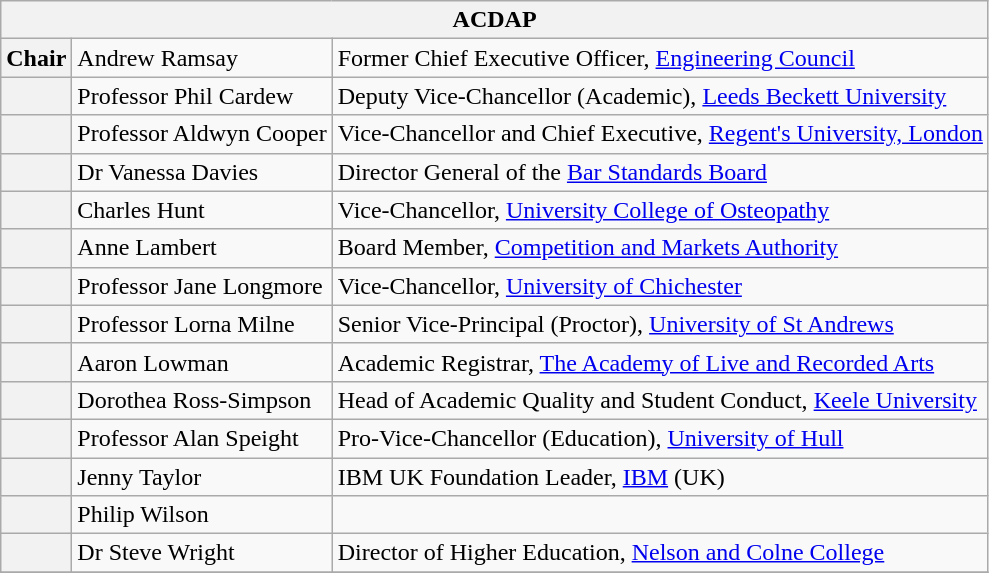<table class="wikitable">
<tr>
<th colspan="3">ACDAP</th>
</tr>
<tr>
<th rowspan="1">Chair</th>
<td>Andrew Ramsay</td>
<td>Former Chief Executive Officer, <a href='#'>Engineering Council</a></td>
</tr>
<tr>
<th rowspan="1"></th>
<td>Professor Phil Cardew</td>
<td>Deputy Vice-Chancellor (Academic), <a href='#'>Leeds Beckett University</a></td>
</tr>
<tr>
<th rowspan="1"></th>
<td>Professor Aldwyn Cooper</td>
<td>Vice-Chancellor and Chief Executive, <a href='#'>Regent's University, London</a></td>
</tr>
<tr>
<th rowspan="1"></th>
<td>Dr Vanessa Davies</td>
<td>Director General of the <a href='#'>Bar Standards Board</a></td>
</tr>
<tr>
<th rowspan="1"></th>
<td>Charles Hunt</td>
<td>Vice-Chancellor, <a href='#'>University College of Osteopathy</a></td>
</tr>
<tr>
<th rowspan="1"></th>
<td>Anne Lambert</td>
<td>Board Member, <a href='#'>Competition and Markets Authority</a></td>
</tr>
<tr>
<th rowspan="1"></th>
<td>Professor Jane Longmore</td>
<td>Vice-Chancellor, <a href='#'>University of Chichester</a></td>
</tr>
<tr>
<th rowspan="1"></th>
<td>Professor Lorna Milne</td>
<td>Senior Vice-Principal (Proctor), <a href='#'>University of St Andrews</a></td>
</tr>
<tr>
<th rowspan="1"></th>
<td>Aaron Lowman</td>
<td>Academic Registrar, <a href='#'>The Academy of Live and Recorded Arts</a></td>
</tr>
<tr>
<th rowspan="1"></th>
<td>Dorothea Ross-Simpson</td>
<td>Head of Academic Quality and Student Conduct, <a href='#'>Keele University</a></td>
</tr>
<tr>
<th rowspan="1"></th>
<td>Professor Alan Speight</td>
<td>Pro-Vice-Chancellor (Education), <a href='#'>University of Hull</a></td>
</tr>
<tr>
<th rowspan="1"></th>
<td>Jenny Taylor</td>
<td>IBM UK Foundation Leader, <a href='#'>IBM</a> (UK)</td>
</tr>
<tr>
<th rowspan="1"></th>
<td>Philip Wilson</td>
</tr>
<tr>
<th rowspan="1"></th>
<td>Dr Steve Wright</td>
<td>Director of Higher Education, <a href='#'>Nelson and Colne College</a></td>
</tr>
<tr>
</tr>
</table>
